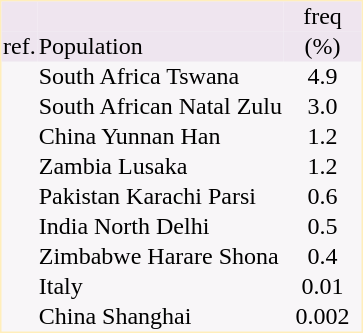<table border="0" cellspacing="0" cellpadding="1" align="right" style="text-align:center; margin-left: 1em;  border:1px #ffeebb solid; background:#f8f6f8; ">
<tr style="background:#efe5ef">
<td></td>
<td></td>
<td>freq</td>
</tr>
<tr style="background:#eee5ef">
<td>ref.</td>
<td align="left">Population</td>
<td style="width:50px">(%)</td>
</tr>
<tr>
<td></td>
<td align="left">South Africa Tswana</td>
<td>4.9</td>
</tr>
<tr>
<td></td>
<td align="left">South African Natal Zulu</td>
<td>3.0</td>
</tr>
<tr>
<td></td>
<td align="left">China Yunnan Han</td>
<td>1.2</td>
</tr>
<tr>
<td></td>
<td align="left">Zambia Lusaka</td>
<td>1.2</td>
</tr>
<tr>
<td></td>
<td align="left">Pakistan Karachi Parsi</td>
<td>0.6</td>
</tr>
<tr>
<td></td>
<td align="left">India North Delhi</td>
<td>0.5</td>
</tr>
<tr>
<td></td>
<td align="left">Zimbabwe Harare Shona</td>
<td>0.4</td>
</tr>
<tr>
<td></td>
<td align="left">Italy</td>
<td>0.01</td>
</tr>
<tr>
<td></td>
<td align="left">China Shanghai</td>
<td>0.002</td>
</tr>
</table>
